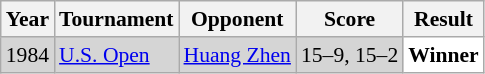<table class="sortable wikitable" style="font-size: 90%;">
<tr>
<th>Year</th>
<th>Tournament</th>
<th>Opponent</th>
<th>Score</th>
<th>Result</th>
</tr>
<tr style="background:#D5D5D5">
<td align="center">1984</td>
<td align="left"><a href='#'>U.S. Open</a></td>
<td align="left"> <a href='#'>Huang Zhen</a></td>
<td align="left">15–9, 15–2</td>
<td style="text-align:left; background:white"> <strong>Winner</strong></td>
</tr>
</table>
